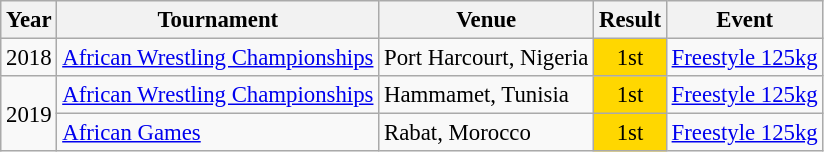<table class="wikitable" style="font-size:95%;">
<tr>
<th>Year</th>
<th>Tournament</th>
<th>Venue</th>
<th>Result</th>
<th>Event</th>
</tr>
<tr>
<td>2018</td>
<td><a href='#'>African Wrestling Championships</a></td>
<td>Port Harcourt, Nigeria</td>
<td align="center" bgcolor="gold">1st</td>
<td><a href='#'>Freestyle 125kg</a></td>
</tr>
<tr>
<td rowspan=2>2019</td>
<td><a href='#'>African Wrestling Championships</a></td>
<td>Hammamet, Tunisia</td>
<td align="center" bgcolor="gold">1st</td>
<td><a href='#'>Freestyle 125kg</a></td>
</tr>
<tr>
<td><a href='#'>African Games</a></td>
<td>Rabat, Morocco</td>
<td align="center" bgcolor="gold">1st</td>
<td><a href='#'>Freestyle 125kg</a></td>
</tr>
</table>
